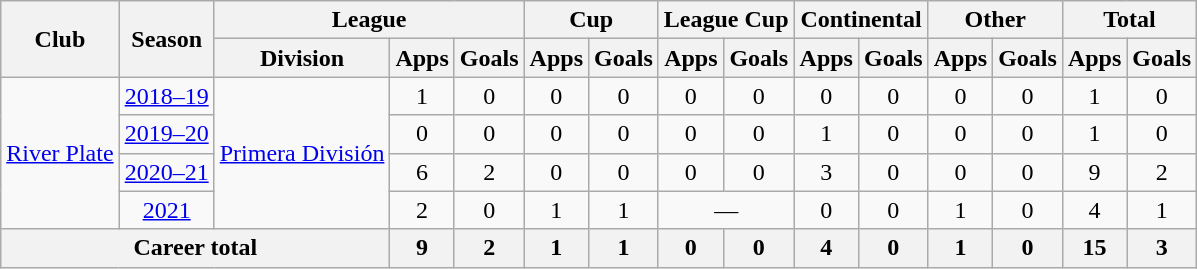<table class="wikitable" style="text-align:center">
<tr>
<th rowspan="2">Club</th>
<th rowspan="2">Season</th>
<th colspan="3">League</th>
<th colspan="2">Cup</th>
<th colspan="2">League Cup</th>
<th colspan="2">Continental</th>
<th colspan="2">Other</th>
<th colspan="2">Total</th>
</tr>
<tr>
<th>Division</th>
<th>Apps</th>
<th>Goals</th>
<th>Apps</th>
<th>Goals</th>
<th>Apps</th>
<th>Goals</th>
<th>Apps</th>
<th>Goals</th>
<th>Apps</th>
<th>Goals</th>
<th>Apps</th>
<th>Goals</th>
</tr>
<tr>
<td rowspan="4"><a href='#'>River Plate</a></td>
<td><a href='#'>2018–19</a></td>
<td rowspan="4"><a href='#'>Primera División</a></td>
<td>1</td>
<td>0</td>
<td>0</td>
<td>0</td>
<td>0</td>
<td>0</td>
<td>0</td>
<td>0</td>
<td>0</td>
<td>0</td>
<td>1</td>
<td>0</td>
</tr>
<tr>
<td><a href='#'>2019–20</a></td>
<td>0</td>
<td>0</td>
<td>0</td>
<td>0</td>
<td>0</td>
<td>0</td>
<td>1</td>
<td>0</td>
<td>0</td>
<td>0</td>
<td>1</td>
<td>0</td>
</tr>
<tr>
<td><a href='#'>2020–21</a></td>
<td>6</td>
<td>2</td>
<td>0</td>
<td>0</td>
<td>0</td>
<td>0</td>
<td>3</td>
<td>0</td>
<td>0</td>
<td>0</td>
<td>9</td>
<td>2</td>
</tr>
<tr>
<td><a href='#'>2021</a></td>
<td>2</td>
<td>0</td>
<td>1</td>
<td>1</td>
<td colspan="2">—</td>
<td>0</td>
<td>0</td>
<td>1</td>
<td>0</td>
<td>4</td>
<td>1</td>
</tr>
<tr>
<th colspan="3">Career total</th>
<th>9</th>
<th>2</th>
<th>1</th>
<th>1</th>
<th>0</th>
<th>0</th>
<th>4</th>
<th>0</th>
<th>1</th>
<th>0</th>
<th>15</th>
<th>3</th>
</tr>
</table>
